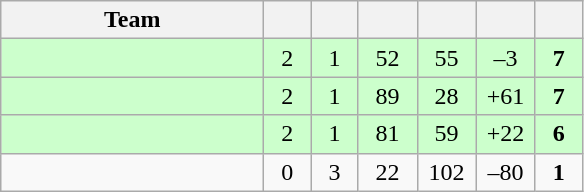<table class="wikitable" style="text-align:center;">
<tr>
<th style="width:10.5em;">Team</th>
<th style="width:1.5em;"></th>
<th style="width:1.5em;"></th>
<th style="width:2.0em;"></th>
<th style="width:2.0em;"></th>
<th style="width:2.0em;"></th>
<th style="width:1.5em;"></th>
</tr>
<tr bgcolor=#cfc>
<td align="left"></td>
<td>2</td>
<td>1</td>
<td>52</td>
<td>55</td>
<td>–3</td>
<td><strong>7</strong></td>
</tr>
<tr bgcolor=#cfc>
<td align="left"></td>
<td>2</td>
<td>1</td>
<td>89</td>
<td>28</td>
<td>+61</td>
<td><strong>7</strong></td>
</tr>
<tr bgcolor=#cfc>
<td align="left"></td>
<td>2</td>
<td>1</td>
<td>81</td>
<td>59</td>
<td>+22</td>
<td><strong>6</strong></td>
</tr>
<tr>
<td align="left"></td>
<td>0</td>
<td>3</td>
<td>22</td>
<td>102</td>
<td>–80</td>
<td><strong>1</strong></td>
</tr>
</table>
